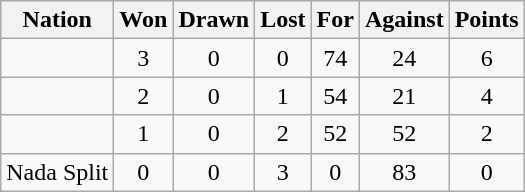<table class="wikitable" style="text-align: center;">
<tr>
<th>Nation</th>
<th>Won</th>
<th>Drawn</th>
<th>Lost</th>
<th>For</th>
<th>Against</th>
<th>Points</th>
</tr>
<tr>
<td align="left"></td>
<td>3</td>
<td>0</td>
<td>0</td>
<td>74</td>
<td>24</td>
<td>6</td>
</tr>
<tr>
<td align="left"></td>
<td>2</td>
<td>0</td>
<td>1</td>
<td>54</td>
<td>21</td>
<td>4</td>
</tr>
<tr>
<td align="left"></td>
<td>1</td>
<td>0</td>
<td>2</td>
<td>52</td>
<td>52</td>
<td>2</td>
</tr>
<tr>
<td align="left">Nada Split</td>
<td>0</td>
<td>0</td>
<td>3</td>
<td>0</td>
<td>83</td>
<td>0</td>
</tr>
</table>
